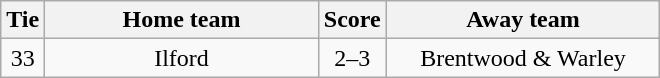<table class="wikitable" style="text-align:center;">
<tr>
<th width=20>Tie</th>
<th width=175>Home team</th>
<th width=20>Score</th>
<th width=175>Away team</th>
</tr>
<tr>
<td>33</td>
<td>Ilford</td>
<td>2–3</td>
<td>Brentwood & Warley</td>
</tr>
</table>
